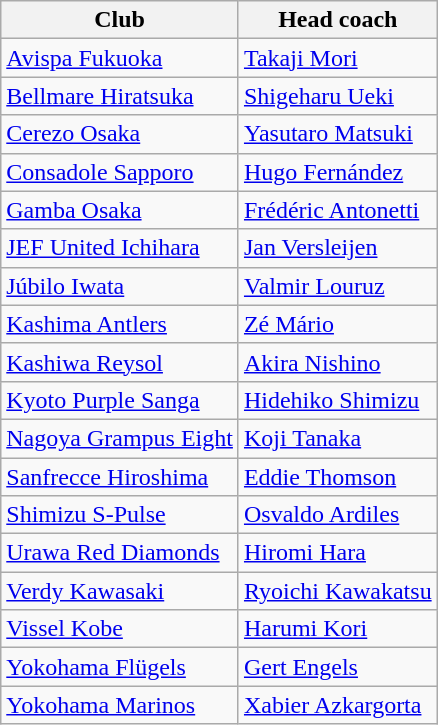<table class="wikitable sortable" style="text-align: left;">
<tr>
<th>Club</th>
<th>Head coach</th>
</tr>
<tr>
<td><a href='#'>Avispa Fukuoka</a></td>
<td> <a href='#'>Takaji Mori</a></td>
</tr>
<tr>
<td><a href='#'>Bellmare Hiratsuka</a></td>
<td> <a href='#'>Shigeharu Ueki</a></td>
</tr>
<tr>
<td><a href='#'>Cerezo Osaka</a></td>
<td> <a href='#'>Yasutaro Matsuki</a></td>
</tr>
<tr>
<td><a href='#'>Consadole Sapporo</a></td>
<td> <a href='#'>Hugo Fernández</a></td>
</tr>
<tr>
<td><a href='#'>Gamba Osaka</a></td>
<td> <a href='#'>Frédéric Antonetti</a></td>
</tr>
<tr>
<td><a href='#'>JEF United Ichihara</a></td>
<td> <a href='#'>Jan Versleijen</a></td>
</tr>
<tr>
<td><a href='#'>Júbilo Iwata</a></td>
<td> <a href='#'>Valmir Louruz</a></td>
</tr>
<tr>
<td><a href='#'>Kashima Antlers</a></td>
<td> <a href='#'>Zé Mário</a></td>
</tr>
<tr>
<td><a href='#'>Kashiwa Reysol</a></td>
<td> <a href='#'>Akira Nishino</a></td>
</tr>
<tr>
<td><a href='#'>Kyoto Purple Sanga</a></td>
<td> <a href='#'>Hidehiko Shimizu</a></td>
</tr>
<tr>
<td><a href='#'>Nagoya Grampus Eight</a></td>
<td> <a href='#'>Koji Tanaka</a></td>
</tr>
<tr>
<td><a href='#'>Sanfrecce Hiroshima</a></td>
<td> <a href='#'>Eddie Thomson</a></td>
</tr>
<tr>
<td><a href='#'>Shimizu S-Pulse</a></td>
<td> <a href='#'>Osvaldo Ardiles</a></td>
</tr>
<tr>
<td><a href='#'>Urawa Red Diamonds</a></td>
<td> <a href='#'>Hiromi Hara</a></td>
</tr>
<tr>
<td><a href='#'>Verdy Kawasaki</a></td>
<td> <a href='#'>Ryoichi Kawakatsu</a></td>
</tr>
<tr>
<td><a href='#'>Vissel Kobe</a></td>
<td> <a href='#'>Harumi Kori</a></td>
</tr>
<tr>
<td><a href='#'>Yokohama Flügels</a></td>
<td> <a href='#'>Gert Engels</a></td>
</tr>
<tr>
<td><a href='#'>Yokohama Marinos</a></td>
<td> <a href='#'>Xabier Azkargorta</a></td>
</tr>
</table>
